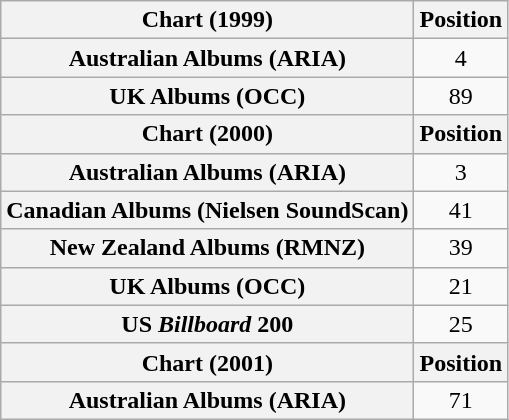<table class="wikitable plainrowheaders" style="text-align:center;">
<tr>
<th scope="col">Chart (1999)</th>
<th scope="col">Position</th>
</tr>
<tr>
<th scope="row">Australian Albums (ARIA)</th>
<td align="center">4</td>
</tr>
<tr>
<th scope="row">UK Albums (OCC)</th>
<td align="center">89</td>
</tr>
<tr>
<th scope="col">Chart (2000)</th>
<th scope="col">Position</th>
</tr>
<tr>
<th scope="row">Australian Albums (ARIA)</th>
<td align="center">3</td>
</tr>
<tr>
<th scope="row">Canadian Albums (Nielsen SoundScan)</th>
<td>41</td>
</tr>
<tr>
<th scope="row">New Zealand Albums (RMNZ)</th>
<td align="center">39</td>
</tr>
<tr>
<th scope="row">UK Albums (OCC)</th>
<td align="center">21</td>
</tr>
<tr>
<th scope="row">US <em>Billboard</em> 200</th>
<td align="center">25</td>
</tr>
<tr>
<th scope="col">Chart (2001)</th>
<th scope="col">Position</th>
</tr>
<tr>
<th scope="row">Australian Albums (ARIA)</th>
<td align="center">71</td>
</tr>
</table>
